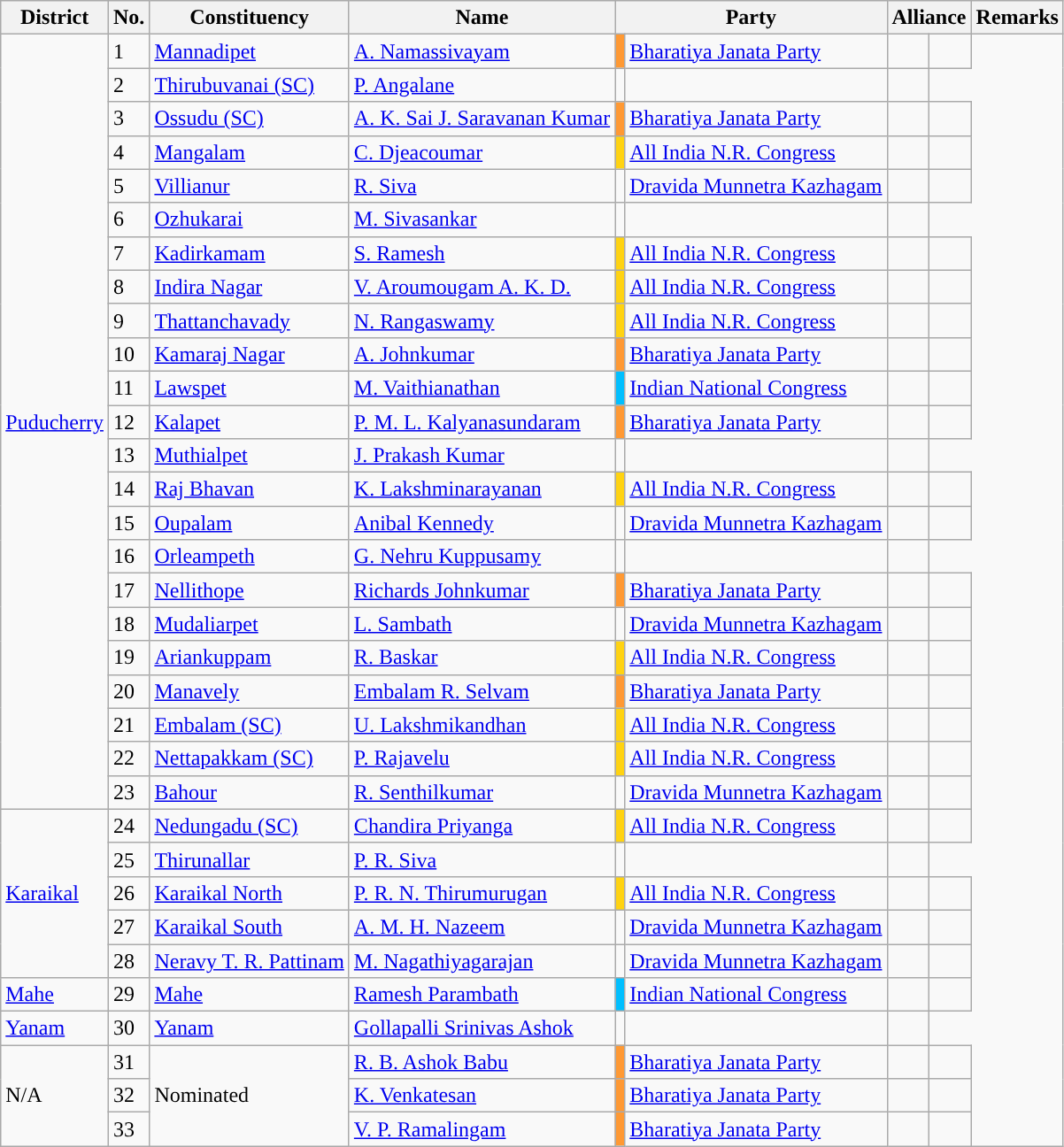<table class="wikitable sortable">
<tr>
<th>District</th>
<th>No.</th>
<th>Constituency</th>
<th>Name</th>
<th colspan="2">Party</th>
<th colspan=2>Alliance</th>
<th>Remarks</th>
</tr>
<tr>
<td rowspan="23"><a href='#'>Puducherry</a></td>
<td>1</td>
<td><a href='#'>Mannadipet</a></td>
<td><a href='#'>A. Namassivayam</a></td>
<td bgcolor="#FF9933"></td>
<td><a href='#'>Bharatiya Janata Party</a></td>
<td></td>
<td></td>
</tr>
<tr>
<td>2</td>
<td><a href='#'>Thirubuvanai (SC)</a></td>
<td><a href='#'>P. Angalane</a></td>
<td></td>
<td></td>
<td></td>
</tr>
<tr>
<td>3</td>
<td><a href='#'>Ossudu (SC)</a></td>
<td><a href='#'>A. K. Sai J. Saravanan Kumar</a></td>
<td bgcolor="#FF9933"></td>
<td><a href='#'>Bharatiya Janata Party</a></td>
<td></td>
<td></td>
</tr>
<tr>
<td>4</td>
<td><a href='#'>Mangalam</a></td>
<td><a href='#'>C. Djeacoumar</a></td>
<td bgcolor="#FFD311"></td>
<td><a href='#'>All India N.R. Congress</a></td>
<td></td>
<td></td>
</tr>
<tr>
<td>5</td>
<td><a href='#'>Villianur</a></td>
<td><a href='#'>R. Siva</a></td>
<td></td>
<td><a href='#'>Dravida Munnetra Kazhagam</a></td>
<td></td>
<td></td>
</tr>
<tr>
<td>6</td>
<td><a href='#'>Ozhukarai</a></td>
<td><a href='#'>M. Sivasankar</a></td>
<td></td>
<td></td>
<td></td>
</tr>
<tr>
<td>7</td>
<td><a href='#'>Kadirkamam</a></td>
<td><a href='#'>S. Ramesh</a></td>
<td bgcolor="#FFD311"></td>
<td><a href='#'>All India N.R. Congress</a></td>
<td></td>
<td></td>
</tr>
<tr>
<td>8</td>
<td><a href='#'>Indira Nagar</a></td>
<td><a href='#'>V. Aroumougam A. K. D.</a></td>
<td bgcolor="#FFD311"></td>
<td><a href='#'>All India N.R. Congress</a></td>
<td></td>
<td></td>
</tr>
<tr>
<td>9</td>
<td><a href='#'>Thattanchavady</a></td>
<td><a href='#'>N. Rangaswamy</a></td>
<td bgcolor="#FFD311"></td>
<td><a href='#'>All India N.R. Congress</a></td>
<td></td>
<td></td>
</tr>
<tr>
<td>10</td>
<td><a href='#'>Kamaraj Nagar</a></td>
<td><a href='#'>A. Johnkumar</a></td>
<td bgcolor="#FF9933"></td>
<td><a href='#'>Bharatiya Janata Party</a></td>
<td></td>
<td></td>
</tr>
<tr>
<td>11</td>
<td><a href='#'>Lawspet</a></td>
<td><a href='#'>M. Vaithianathan</a></td>
<td bgcolor="#00BFFF"></td>
<td><a href='#'>Indian National Congress</a></td>
<td></td>
<td></td>
</tr>
<tr>
<td>12</td>
<td><a href='#'>Kalapet</a></td>
<td><a href='#'>P. M. L. Kalyanasundaram</a></td>
<td bgcolor="#FF9933"></td>
<td><a href='#'>Bharatiya Janata Party</a></td>
<td></td>
<td></td>
</tr>
<tr>
<td>13</td>
<td><a href='#'>Muthialpet</a></td>
<td><a href='#'>J. Prakash Kumar</a></td>
<td></td>
<td></td>
<td></td>
</tr>
<tr>
<td>14</td>
<td><a href='#'>Raj Bhavan</a></td>
<td><a href='#'>K. Lakshminarayanan</a></td>
<td bgcolor="#FFD311"></td>
<td><a href='#'>All India N.R. Congress</a></td>
<td></td>
<td></td>
</tr>
<tr>
<td>15</td>
<td><a href='#'>Oupalam</a></td>
<td><a href='#'>Anibal Kennedy</a></td>
<td></td>
<td><a href='#'>Dravida Munnetra Kazhagam</a></td>
<td></td>
<td></td>
</tr>
<tr>
<td>16</td>
<td><a href='#'>Orleampeth</a></td>
<td><a href='#'>G. Nehru Kuppusamy</a></td>
<td></td>
<td></td>
<td></td>
</tr>
<tr>
<td>17</td>
<td><a href='#'>Nellithope</a></td>
<td><a href='#'>Richards Johnkumar</a></td>
<td bgcolor="#FF9933"></td>
<td><a href='#'>Bharatiya Janata Party</a></td>
<td></td>
<td></td>
</tr>
<tr>
<td>18</td>
<td><a href='#'>Mudaliarpet</a></td>
<td><a href='#'>L. Sambath</a></td>
<td></td>
<td><a href='#'>Dravida Munnetra Kazhagam</a></td>
<td></td>
<td></td>
</tr>
<tr>
<td>19</td>
<td><a href='#'>Ariankuppam</a></td>
<td><a href='#'>R. Baskar</a></td>
<td bgcolor="#FFD311"></td>
<td><a href='#'>All India N.R. Congress</a></td>
<td></td>
<td></td>
</tr>
<tr>
<td>20</td>
<td><a href='#'>Manavely</a></td>
<td><a href='#'>Embalam R. Selvam</a></td>
<td bgcolor="#FF9933"></td>
<td><a href='#'>Bharatiya Janata Party</a></td>
<td></td>
<td></td>
</tr>
<tr>
<td>21</td>
<td><a href='#'>Embalam (SC)</a></td>
<td><a href='#'>U. Lakshmikandhan</a></td>
<td bgcolor="#FFD311"></td>
<td><a href='#'>All India N.R. Congress</a></td>
<td></td>
<td></td>
</tr>
<tr>
<td>22</td>
<td><a href='#'>Nettapakkam (SC)</a></td>
<td><a href='#'>P. Rajavelu</a></td>
<td bgcolor="#FFD311"></td>
<td><a href='#'>All India N.R. Congress</a></td>
<td></td>
<td></td>
</tr>
<tr>
<td>23</td>
<td><a href='#'>Bahour</a></td>
<td><a href='#'>R. Senthilkumar</a></td>
<td></td>
<td><a href='#'>Dravida Munnetra Kazhagam</a></td>
<td></td>
<td></td>
</tr>
<tr>
<td rowspan="5"><a href='#'>Karaikal</a></td>
<td>24</td>
<td><a href='#'>Nedungadu (SC)</a></td>
<td><a href='#'>Chandira Priyanga</a></td>
<td bgcolor="#FFD311"></td>
<td><a href='#'>All India N.R. Congress</a></td>
<td></td>
<td></td>
</tr>
<tr>
<td>25</td>
<td><a href='#'>Thirunallar</a></td>
<td><a href='#'>P. R. Siva</a></td>
<td></td>
<td></td>
<td></td>
</tr>
<tr>
<td>26</td>
<td><a href='#'>Karaikal North</a></td>
<td><a href='#'>P. R. N. Thirumurugan</a></td>
<td bgcolor="#FFD311"></td>
<td><a href='#'>All India N.R. Congress</a></td>
<td></td>
<td></td>
</tr>
<tr>
<td>27</td>
<td><a href='#'>Karaikal South</a></td>
<td><a href='#'>A. M. H. Nazeem</a></td>
<td></td>
<td><a href='#'>Dravida Munnetra Kazhagam</a></td>
<td></td>
<td></td>
</tr>
<tr>
<td>28</td>
<td><a href='#'>Neravy T.
R. Pattinam</a></td>
<td><a href='#'>M. Nagathiyagarajan</a></td>
<td></td>
<td><a href='#'>Dravida Munnetra Kazhagam</a></td>
<td></td>
<td></td>
</tr>
<tr>
<td><a href='#'>Mahe</a></td>
<td>29</td>
<td><a href='#'>Mahe</a></td>
<td><a href='#'>Ramesh Parambath</a></td>
<td bgcolor="#00BFFF"></td>
<td><a href='#'>Indian National Congress</a></td>
<td></td>
<td></td>
</tr>
<tr>
<td><a href='#'>Yanam</a></td>
<td>30</td>
<td><a href='#'>Yanam</a></td>
<td><a href='#'>Gollapalli Srinivas Ashok</a></td>
<td></td>
<td></td>
<td></td>
</tr>
<tr>
<td rowspan="3">N/A</td>
<td>31</td>
<td Rowspan="3">Nominated</td>
<td><a href='#'>R. B. Ashok Babu</a></td>
<td bgcolor="#FF9933"></td>
<td><a href='#'>Bharatiya Janata Party</a></td>
<td></td>
<td></td>
</tr>
<tr>
<td>32</td>
<td><a href='#'>K. Venkatesan</a></td>
<td bgcolor="#FF9933"></td>
<td><a href='#'>Bharatiya Janata Party</a></td>
<td></td>
<td></td>
</tr>
<tr>
<td>33</td>
<td><a href='#'>V. P. Ramalingam</a></td>
<td bgcolor="#FF9933"></td>
<td><a href='#'>Bharatiya Janata Party</a></td>
<td></td>
<td></td>
</tr>
</table>
